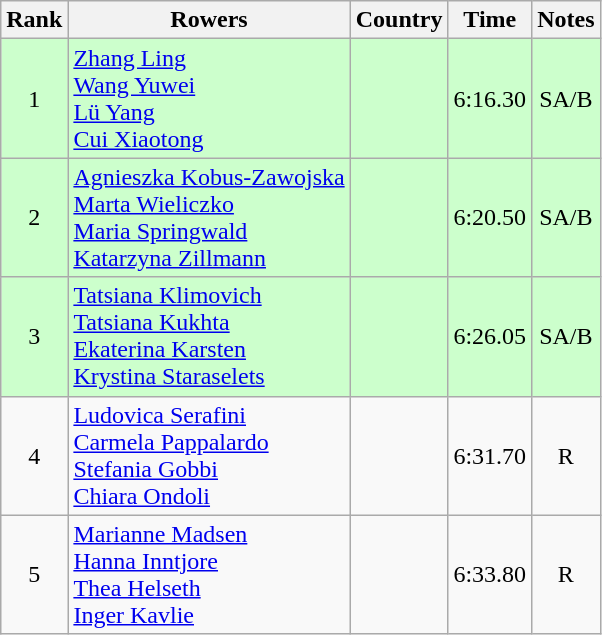<table class="wikitable" style="text-align:center">
<tr>
<th>Rank</th>
<th>Rowers</th>
<th>Country</th>
<th>Time</th>
<th>Notes</th>
</tr>
<tr bgcolor=ccffcc>
<td>1</td>
<td align="left"><a href='#'>Zhang Ling</a><br><a href='#'>Wang Yuwei</a><br><a href='#'>Lü Yang</a><br><a href='#'>Cui Xiaotong</a></td>
<td align="left"></td>
<td>6:16.30</td>
<td>SA/B</td>
</tr>
<tr bgcolor=ccffcc>
<td>2</td>
<td align="left"><a href='#'>Agnieszka Kobus-Zawojska</a><br><a href='#'>Marta Wieliczko</a><br><a href='#'>Maria Springwald</a><br><a href='#'>Katarzyna Zillmann</a></td>
<td align="left"></td>
<td>6:20.50</td>
<td>SA/B</td>
</tr>
<tr bgcolor=ccffcc>
<td>3</td>
<td align="left"><a href='#'>Tatsiana Klimovich</a><br><a href='#'>Tatsiana Kukhta</a><br><a href='#'>Ekaterina Karsten</a><br><a href='#'>Krystina Staraselets</a></td>
<td align="left"></td>
<td>6:26.05</td>
<td>SA/B</td>
</tr>
<tr>
<td>4</td>
<td align="left"><a href='#'>Ludovica Serafini</a><br><a href='#'>Carmela Pappalardo</a><br><a href='#'>Stefania Gobbi</a><br><a href='#'>Chiara Ondoli</a></td>
<td align="left"></td>
<td>6:31.70</td>
<td>R</td>
</tr>
<tr>
<td>5</td>
<td align="left"><a href='#'>Marianne Madsen</a><br><a href='#'>Hanna Inntjore</a><br><a href='#'>Thea Helseth</a><br><a href='#'>Inger Kavlie</a></td>
<td align="left"></td>
<td>6:33.80</td>
<td>R</td>
</tr>
</table>
